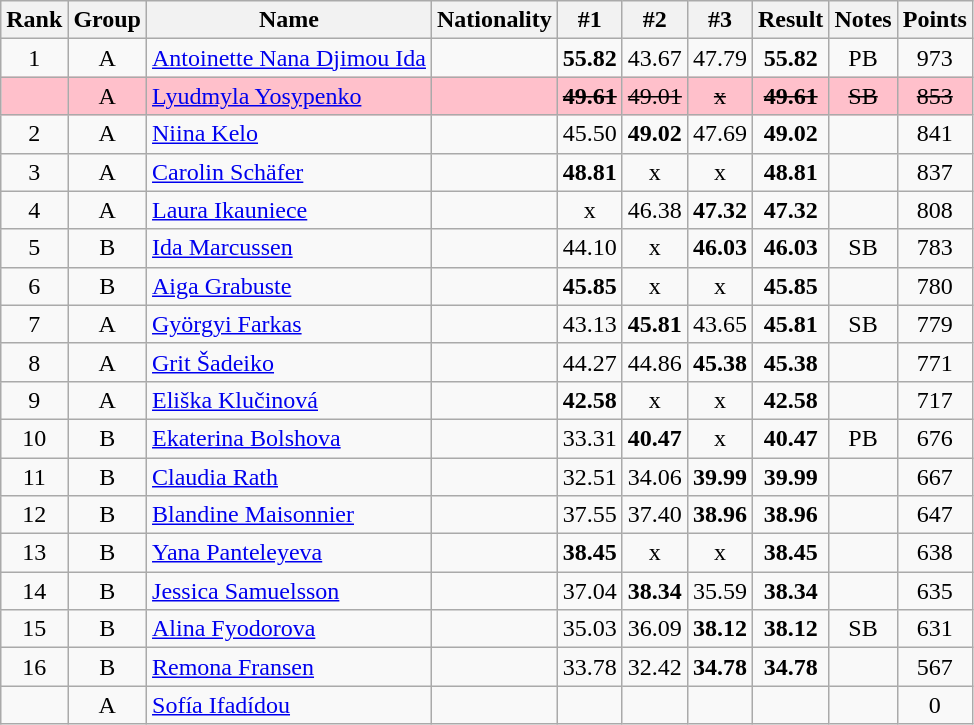<table class="wikitable sortable" style="text-align:center">
<tr>
<th>Rank</th>
<th>Group</th>
<th>Name</th>
<th>Nationality</th>
<th>#1</th>
<th>#2</th>
<th>#3</th>
<th>Result</th>
<th>Notes</th>
<th>Points</th>
</tr>
<tr>
<td>1</td>
<td>A</td>
<td align="left"><a href='#'>Antoinette Nana Djimou Ida</a></td>
<td align=left></td>
<td><strong>55.82</strong></td>
<td>43.67</td>
<td>47.79</td>
<td><strong>55.82</strong></td>
<td>PB</td>
<td>973</td>
</tr>
<tr bgcolor=pink>
<td></td>
<td>A</td>
<td align="left"><a href='#'>Lyudmyla Yosypenko</a></td>
<td align=left></td>
<td><s><strong>49.61</strong></s></td>
<td><s>49.01</s></td>
<td><s>x</s></td>
<td><s><strong>49.61</strong></s></td>
<td><s>SB</s></td>
<td><s>853</s></td>
</tr>
<tr>
<td>2</td>
<td>A</td>
<td align="left"><a href='#'>Niina Kelo</a></td>
<td align=left></td>
<td>45.50</td>
<td><strong>49.02</strong></td>
<td>47.69</td>
<td><strong>49.02</strong></td>
<td></td>
<td>841</td>
</tr>
<tr>
<td>3</td>
<td>A</td>
<td align="left"><a href='#'>Carolin Schäfer</a></td>
<td align=left></td>
<td><strong>48.81</strong></td>
<td>x</td>
<td>x</td>
<td><strong>48.81</strong></td>
<td></td>
<td>837</td>
</tr>
<tr>
<td>4</td>
<td>A</td>
<td align="left"><a href='#'>Laura Ikauniece</a></td>
<td align=left></td>
<td>x</td>
<td>46.38</td>
<td><strong>47.32</strong></td>
<td><strong>47.32</strong></td>
<td></td>
<td>808</td>
</tr>
<tr>
<td>5</td>
<td>B</td>
<td align="left"><a href='#'>Ida Marcussen</a></td>
<td align=left></td>
<td>44.10</td>
<td>x</td>
<td><strong>46.03</strong></td>
<td><strong>46.03</strong></td>
<td>SB</td>
<td>783</td>
</tr>
<tr>
<td>6</td>
<td>B</td>
<td align="left"><a href='#'>Aiga Grabuste</a></td>
<td align=left></td>
<td><strong>45.85</strong></td>
<td>x</td>
<td>x</td>
<td><strong>45.85</strong></td>
<td></td>
<td>780</td>
</tr>
<tr>
<td>7</td>
<td>A</td>
<td align="left"><a href='#'>Györgyi Farkas</a></td>
<td align=left></td>
<td>43.13</td>
<td><strong>45.81</strong></td>
<td>43.65</td>
<td><strong>45.81</strong></td>
<td>SB</td>
<td>779</td>
</tr>
<tr>
<td>8</td>
<td>A</td>
<td align="left"><a href='#'>Grit Šadeiko</a></td>
<td align=left></td>
<td>44.27</td>
<td>44.86</td>
<td><strong>45.38</strong></td>
<td><strong>45.38</strong></td>
<td></td>
<td>771</td>
</tr>
<tr>
<td>9</td>
<td>A</td>
<td align="left"><a href='#'>Eliška Klučinová</a></td>
<td align=left></td>
<td><strong>42.58</strong></td>
<td>x</td>
<td>x</td>
<td><strong>42.58</strong></td>
<td></td>
<td>717</td>
</tr>
<tr>
<td>10</td>
<td>B</td>
<td align="left"><a href='#'>Ekaterina Bolshova</a></td>
<td align=left></td>
<td>33.31</td>
<td><strong>40.47</strong></td>
<td>x</td>
<td><strong>40.47</strong></td>
<td>PB</td>
<td>676</td>
</tr>
<tr>
<td>11</td>
<td>B</td>
<td align="left"><a href='#'>Claudia Rath</a></td>
<td align=left></td>
<td>32.51</td>
<td>34.06</td>
<td><strong>39.99</strong></td>
<td><strong>39.99</strong></td>
<td></td>
<td>667</td>
</tr>
<tr>
<td>12</td>
<td>B</td>
<td align="left"><a href='#'>Blandine Maisonnier</a></td>
<td align=left></td>
<td>37.55</td>
<td>37.40</td>
<td><strong>38.96</strong></td>
<td><strong>38.96</strong></td>
<td></td>
<td>647</td>
</tr>
<tr>
<td>13</td>
<td>B</td>
<td align="left"><a href='#'>Yana Panteleyeva</a></td>
<td align=left></td>
<td><strong>38.45</strong></td>
<td>x</td>
<td>x</td>
<td><strong>38.45</strong></td>
<td></td>
<td>638</td>
</tr>
<tr>
<td>14</td>
<td>B</td>
<td align="left"><a href='#'>Jessica Samuelsson</a></td>
<td align=left></td>
<td>37.04</td>
<td><strong>38.34</strong></td>
<td>35.59</td>
<td><strong>38.34</strong></td>
<td></td>
<td>635</td>
</tr>
<tr>
<td>15</td>
<td>B</td>
<td align="left"><a href='#'>Alina Fyodorova</a></td>
<td align=left></td>
<td>35.03</td>
<td>36.09</td>
<td><strong>38.12</strong></td>
<td><strong>38.12</strong></td>
<td>SB</td>
<td>631</td>
</tr>
<tr>
<td>16</td>
<td>B</td>
<td align="left"><a href='#'>Remona Fransen</a></td>
<td align=left></td>
<td>33.78</td>
<td>32.42</td>
<td><strong>34.78</strong></td>
<td><strong>34.78</strong></td>
<td></td>
<td>567</td>
</tr>
<tr>
<td></td>
<td>A</td>
<td align="left"><a href='#'>Sofía Ifadídou</a></td>
<td align=left></td>
<td></td>
<td></td>
<td></td>
<td></td>
<td></td>
<td>0</td>
</tr>
</table>
